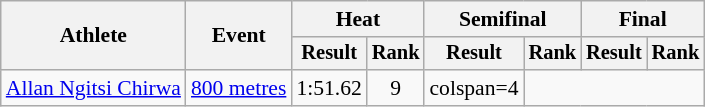<table class="wikitable" style="font-size:90%">
<tr>
<th rowspan="2">Athlete</th>
<th rowspan="2">Event</th>
<th colspan="2">Heat</th>
<th colspan="2">Semifinal</th>
<th colspan="2">Final</th>
</tr>
<tr style="font-size:95%">
<th>Result</th>
<th>Rank</th>
<th>Result</th>
<th>Rank</th>
<th>Result</th>
<th>Rank</th>
</tr>
<tr align=center>
<td align=left><a href='#'>Allan Ngitsi Chirwa</a></td>
<td align=left><a href='#'>800 metres</a></td>
<td>1:51.62 </td>
<td>9</td>
<td>colspan=4 </td>
</tr>
</table>
